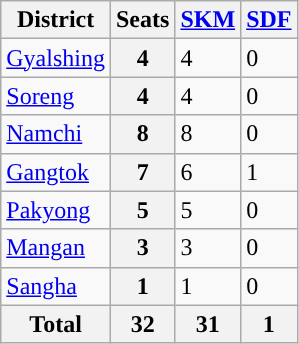<table class="wikitable defaultcenter col1left" style="font-size: 100%">
<tr>
<th>District</th>
<th>Seats</th>
<th><a href='#'>SKM</a></th>
<th><a href='#'>SDF</a></th>
</tr>
<tr>
<td><a href='#'>Gyalshing</a></td>
<th>4</th>
<td style="background:">4</td>
<td>0</td>
</tr>
<tr>
<td><a href='#'>Soreng</a></td>
<th>4</th>
<td style="background:">4</td>
<td>0</td>
</tr>
<tr>
<td><a href='#'>Namchi</a></td>
<th>8</th>
<td style="background:">8</td>
<td>0</td>
</tr>
<tr>
<td><a href='#'>Gangtok</a></td>
<th>7</th>
<td style="background:">6</td>
<td>1</td>
</tr>
<tr>
<td><a href='#'>Pakyong</a></td>
<th>5</th>
<td style="background:">5</td>
<td>0</td>
</tr>
<tr>
<td><a href='#'>Mangan</a></td>
<th>3</th>
<td style="background:">3</td>
<td>0</td>
</tr>
<tr>
<td><a href='#'>Sangha</a></td>
<th>1</th>
<td style="background:">1</td>
<td>0</td>
</tr>
<tr>
<th>Total</th>
<th>32</th>
<th>31</th>
<th>1</th>
</tr>
</table>
